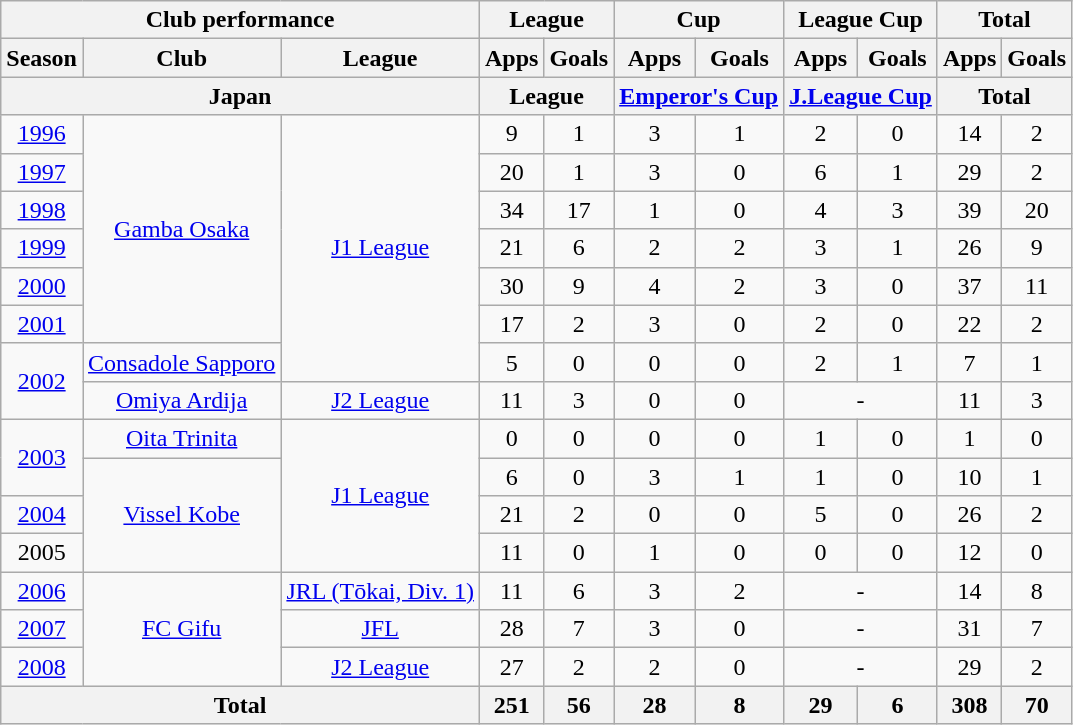<table class="wikitable" style="text-align:center;">
<tr>
<th colspan=3>Club performance</th>
<th colspan=2>League</th>
<th colspan=2>Cup</th>
<th colspan=2>League Cup</th>
<th colspan=2>Total</th>
</tr>
<tr>
<th>Season</th>
<th>Club</th>
<th>League</th>
<th>Apps</th>
<th>Goals</th>
<th>Apps</th>
<th>Goals</th>
<th>Apps</th>
<th>Goals</th>
<th>Apps</th>
<th>Goals</th>
</tr>
<tr>
<th colspan=3>Japan</th>
<th colspan=2>League</th>
<th colspan=2><a href='#'>Emperor's Cup</a></th>
<th colspan=2><a href='#'>J.League Cup</a></th>
<th colspan=2>Total</th>
</tr>
<tr>
<td><a href='#'>1996</a></td>
<td rowspan="6"><a href='#'>Gamba Osaka</a></td>
<td rowspan="7"><a href='#'>J1 League</a></td>
<td>9</td>
<td>1</td>
<td>3</td>
<td>1</td>
<td>2</td>
<td>0</td>
<td>14</td>
<td>2</td>
</tr>
<tr>
<td><a href='#'>1997</a></td>
<td>20</td>
<td>1</td>
<td>3</td>
<td>0</td>
<td>6</td>
<td>1</td>
<td>29</td>
<td>2</td>
</tr>
<tr>
<td><a href='#'>1998</a></td>
<td>34</td>
<td>17</td>
<td>1</td>
<td>0</td>
<td>4</td>
<td>3</td>
<td>39</td>
<td>20</td>
</tr>
<tr>
<td><a href='#'>1999</a></td>
<td>21</td>
<td>6</td>
<td>2</td>
<td>2</td>
<td>3</td>
<td>1</td>
<td>26</td>
<td>9</td>
</tr>
<tr>
<td><a href='#'>2000</a></td>
<td>30</td>
<td>9</td>
<td>4</td>
<td>2</td>
<td>3</td>
<td>0</td>
<td>37</td>
<td>11</td>
</tr>
<tr>
<td><a href='#'>2001</a></td>
<td>17</td>
<td>2</td>
<td>3</td>
<td>0</td>
<td>2</td>
<td>0</td>
<td>22</td>
<td>2</td>
</tr>
<tr>
<td rowspan="2"><a href='#'>2002</a></td>
<td><a href='#'>Consadole Sapporo</a></td>
<td>5</td>
<td>0</td>
<td>0</td>
<td>0</td>
<td>2</td>
<td>1</td>
<td>7</td>
<td>1</td>
</tr>
<tr>
<td><a href='#'>Omiya Ardija</a></td>
<td><a href='#'>J2 League</a></td>
<td>11</td>
<td>3</td>
<td>0</td>
<td>0</td>
<td colspan="2">-</td>
<td>11</td>
<td>3</td>
</tr>
<tr>
<td rowspan="2"><a href='#'>2003</a></td>
<td><a href='#'>Oita Trinita</a></td>
<td rowspan="4"><a href='#'>J1 League</a></td>
<td>0</td>
<td>0</td>
<td>0</td>
<td>0</td>
<td>1</td>
<td>0</td>
<td>1</td>
<td>0</td>
</tr>
<tr>
<td rowspan="3"><a href='#'>Vissel Kobe</a></td>
<td>6</td>
<td>0</td>
<td>3</td>
<td>1</td>
<td>1</td>
<td>0</td>
<td>10</td>
<td>1</td>
</tr>
<tr>
<td><a href='#'>2004</a></td>
<td>21</td>
<td>2</td>
<td>0</td>
<td>0</td>
<td>5</td>
<td>0</td>
<td>26</td>
<td>2</td>
</tr>
<tr>
<td>2005</td>
<td>11</td>
<td>0</td>
<td>1</td>
<td>0</td>
<td>0</td>
<td>0</td>
<td>12</td>
<td>0</td>
</tr>
<tr>
<td><a href='#'>2006</a></td>
<td rowspan="3"><a href='#'>FC Gifu</a></td>
<td><a href='#'>JRL (Tōkai, Div. 1)</a></td>
<td>11</td>
<td>6</td>
<td>3</td>
<td>2</td>
<td colspan="2">-</td>
<td>14</td>
<td>8</td>
</tr>
<tr>
<td><a href='#'>2007</a></td>
<td><a href='#'>JFL</a></td>
<td>28</td>
<td>7</td>
<td>3</td>
<td>0</td>
<td colspan="2">-</td>
<td>31</td>
<td>7</td>
</tr>
<tr>
<td><a href='#'>2008</a></td>
<td><a href='#'>J2 League</a></td>
<td>27</td>
<td>2</td>
<td>2</td>
<td>0</td>
<td colspan="2">-</td>
<td>29</td>
<td>2</td>
</tr>
<tr>
<th colspan=3>Total</th>
<th>251</th>
<th>56</th>
<th>28</th>
<th>8</th>
<th>29</th>
<th>6</th>
<th>308</th>
<th>70</th>
</tr>
</table>
